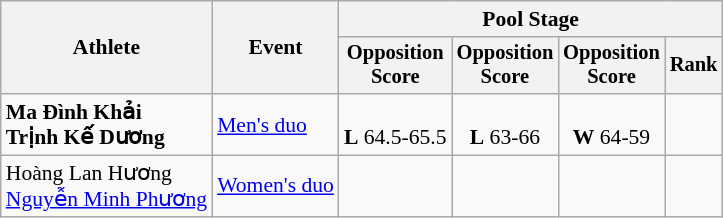<table class="wikitable" style="font-size:90%">
<tr>
<th rowspan=2>Athlete</th>
<th rowspan=2>Event</th>
<th colspan=4>Pool Stage</th>
</tr>
<tr style="font-size:95%">
<th>Opposition<br>Score</th>
<th>Opposition<br>Score</th>
<th>Opposition<br>Score</th>
<th>Rank</th>
</tr>
<tr align=center>
<td align=left><strong>Ma Đình Khải<br>Trịnh Kế Dương</strong></td>
<td align=left><a href='#'>Men's duo</a></td>
<td><br><strong>L</strong> 64.5-65.5</td>
<td><br><strong>L</strong> 63-66</td>
<td><br><strong>W</strong> 64-59</td>
<td align=center></td>
</tr>
<tr align=center>
<td align=left>Hoàng Lan Hương<br><a href='#'>Nguyễn Minh Phương</a></td>
<td align=left><a href='#'>Women's duo</a></td>
<td></td>
<td></td>
<td></td>
<td></td>
</tr>
</table>
